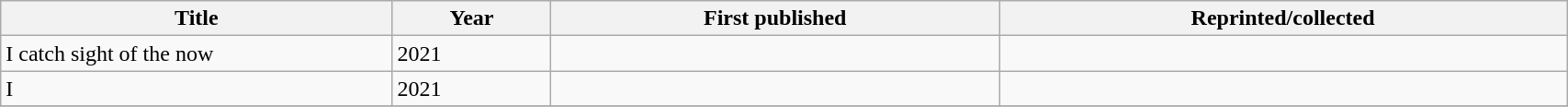<table class='wikitable sortable' width='90%'>
<tr>
<th width=25%>Title</th>
<th>Year</th>
<th>First published</th>
<th>Reprinted/collected</th>
</tr>
<tr>
<td>I catch sight of the now</td>
<td>2021</td>
<td></td>
<td></td>
</tr>
<tr>
<td>I</td>
<td>2021</td>
<td></td>
<td></td>
</tr>
<tr>
</tr>
</table>
